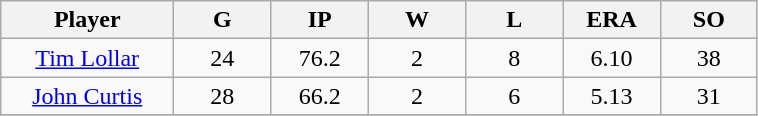<table class="wikitable sortable">
<tr>
<th bgcolor="#DDDDFF" width="16%">Player</th>
<th bgcolor="#DDDDFF" width="9%">G</th>
<th bgcolor="#DDDDFF" width="9%">IP</th>
<th bgcolor="#DDDDFF" width="9%">W</th>
<th bgcolor="#DDDDFF" width="9%">L</th>
<th bgcolor="#DDDDFF" width="9%">ERA</th>
<th bgcolor="#DDDDFF" width="9%">SO</th>
</tr>
<tr align="center">
<td><a href='#'>Tim Lollar</a></td>
<td>24</td>
<td>76.2</td>
<td>2</td>
<td>8</td>
<td>6.10</td>
<td>38</td>
</tr>
<tr align=center>
<td><a href='#'>John Curtis</a></td>
<td>28</td>
<td>66.2</td>
<td>2</td>
<td>6</td>
<td>5.13</td>
<td>31</td>
</tr>
<tr align="center">
</tr>
</table>
